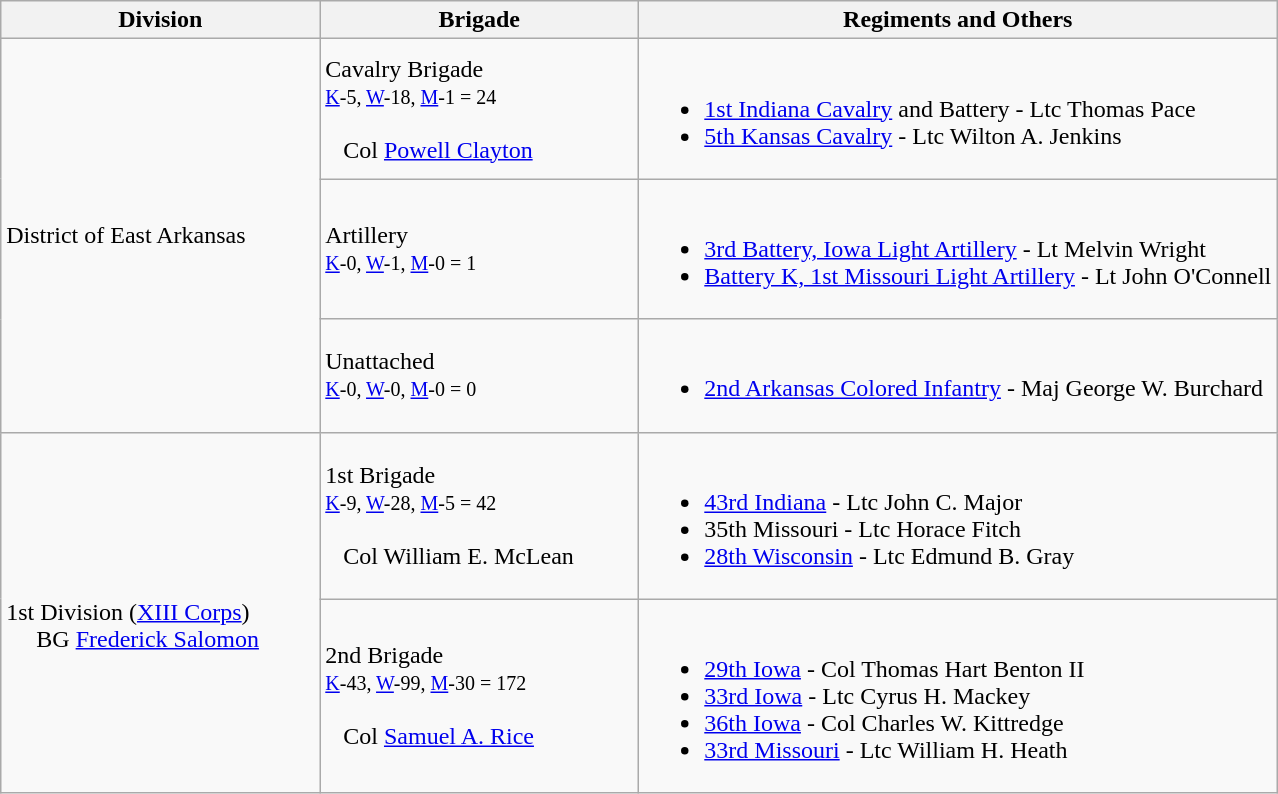<table class="wikitable">
<tr>
<th width=25%>Division</th>
<th width=25%>Brigade</th>
<th>Regiments and Others</th>
</tr>
<tr>
<td rowspan=3><br>District of East Arkansas
<br>    </td>
<td>Cavalry Brigade<br><small><a href='#'>K</a>-5, <a href='#'>W</a>-18, <a href='#'>M</a>-1 = 24</small><br><br>  
Col <a href='#'>Powell Clayton</a></td>
<td><br><ul><li><a href='#'>1st Indiana Cavalry</a> and Battery - Ltc Thomas Pace</li><li><a href='#'>5th Kansas Cavalry</a> - Ltc Wilton A. Jenkins</li></ul></td>
</tr>
<tr>
<td>Artillery<br><small><a href='#'>K</a>-0, <a href='#'>W</a>-1, <a href='#'>M</a>-0 = 1</small></td>
<td><br><ul><li><a href='#'>3rd Battery, Iowa Light Artillery</a> - Lt Melvin Wright</li><li><a href='#'>Battery K, 1st Missouri Light Artillery</a> - Lt John O'Connell</li></ul></td>
</tr>
<tr>
<td>Unattached<br><small><a href='#'>K</a>-0, <a href='#'>W</a>-0, <a href='#'>M</a>-0 = 0</small></td>
<td><br><ul><li><a href='#'>2nd Arkansas Colored Infantry</a> - Maj George W. Burchard</li></ul></td>
</tr>
<tr>
<td rowspan=2><br>1st Division (<a href='#'>XIII Corps</a>)
<br>    
BG <a href='#'>Frederick Salomon</a></td>
<td>1st Brigade<br><small><a href='#'>K</a>-9, <a href='#'>W</a>-28, <a href='#'>M</a>-5 = 42</small><br><br>  
Col William E. McLean</td>
<td><br><ul><li><a href='#'>43rd Indiana</a> - Ltc John C. Major</li><li>35th Missouri - Ltc Horace Fitch</li><li><a href='#'>28th Wisconsin</a> - Ltc Edmund B. Gray</li></ul></td>
</tr>
<tr>
<td>2nd Brigade<br><small><a href='#'>K</a>-43, <a href='#'>W</a>-99, <a href='#'>M</a>-30 = 172</small><br><br>  
Col <a href='#'>Samuel A. Rice</a></td>
<td><br><ul><li><a href='#'>29th Iowa</a> - Col Thomas Hart Benton II</li><li><a href='#'>33rd Iowa</a> - Ltc Cyrus H. Mackey</li><li><a href='#'>36th Iowa</a> - Col Charles W. Kittredge</li><li><a href='#'>33rd Missouri</a> - Ltc William H. Heath</li></ul></td>
</tr>
</table>
